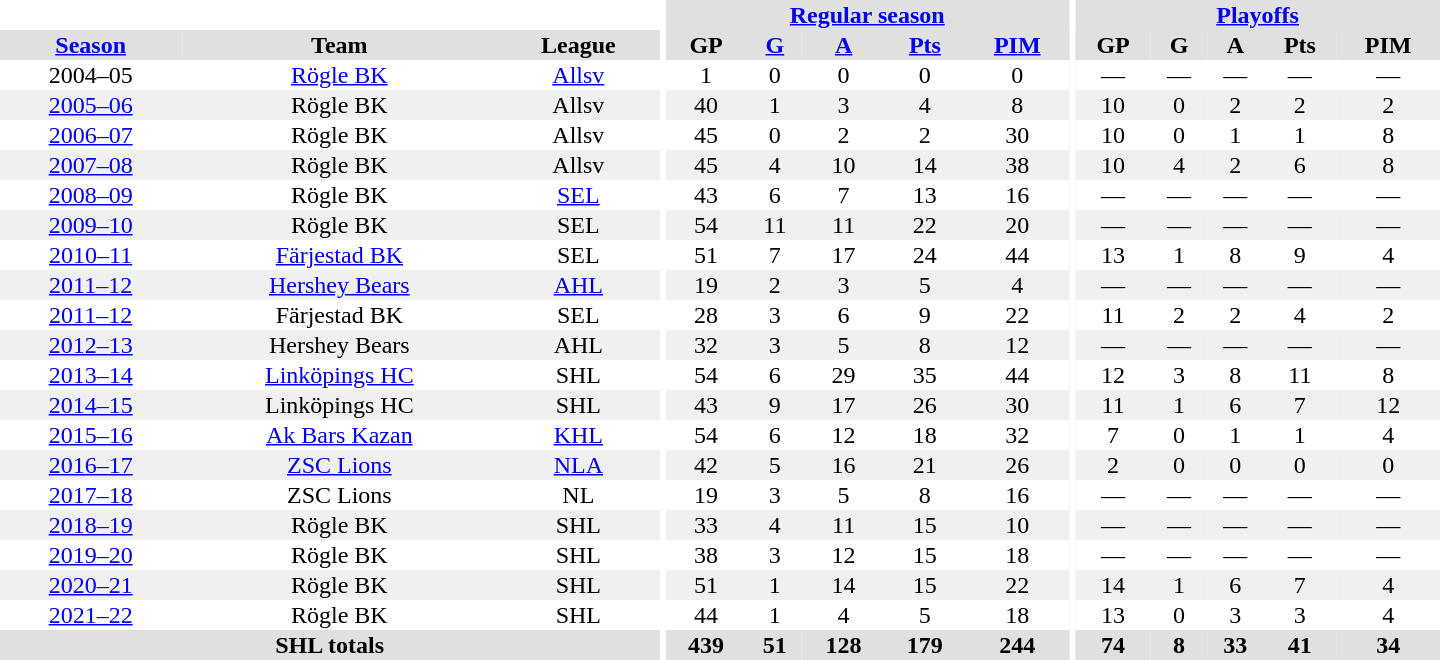<table border="0" cellpadding="1" cellspacing="0" style="text-align:center; width:60em">
<tr bgcolor="#e0e0e0">
<th colspan="3" bgcolor="#ffffff"></th>
<th rowspan="99" bgcolor="#ffffff"></th>
<th colspan="5"><a href='#'>Regular season</a></th>
<th rowspan="99" bgcolor="#ffffff"></th>
<th colspan="5"><a href='#'>Playoffs</a></th>
</tr>
<tr bgcolor="#e0e0e0">
<th><a href='#'>Season</a></th>
<th>Team</th>
<th>League</th>
<th>GP</th>
<th><a href='#'>G</a></th>
<th><a href='#'>A</a></th>
<th><a href='#'>Pts</a></th>
<th><a href='#'>PIM</a></th>
<th>GP</th>
<th>G</th>
<th>A</th>
<th>Pts</th>
<th>PIM</th>
</tr>
<tr>
<td>2004–05</td>
<td><a href='#'>Rögle BK</a></td>
<td><a href='#'>Allsv</a></td>
<td>1</td>
<td>0</td>
<td>0</td>
<td>0</td>
<td>0</td>
<td>—</td>
<td>—</td>
<td>—</td>
<td>—</td>
<td>—</td>
</tr>
<tr style="background:#f0f0f0;">
<td><a href='#'>2005–06</a></td>
<td>Rögle BK</td>
<td>Allsv</td>
<td>40</td>
<td>1</td>
<td>3</td>
<td>4</td>
<td>8</td>
<td>10</td>
<td>0</td>
<td>2</td>
<td>2</td>
<td>2</td>
</tr>
<tr>
<td><a href='#'>2006–07</a></td>
<td>Rögle BK</td>
<td>Allsv</td>
<td>45</td>
<td>0</td>
<td>2</td>
<td>2</td>
<td>30</td>
<td>10</td>
<td>0</td>
<td>1</td>
<td>1</td>
<td>8</td>
</tr>
<tr style="background:#f0f0f0;">
<td><a href='#'>2007–08</a></td>
<td>Rögle BK</td>
<td>Allsv</td>
<td>45</td>
<td>4</td>
<td>10</td>
<td>14</td>
<td>38</td>
<td>10</td>
<td>4</td>
<td>2</td>
<td>6</td>
<td>8</td>
</tr>
<tr>
<td><a href='#'>2008–09</a></td>
<td>Rögle BK</td>
<td><a href='#'>SEL</a></td>
<td>43</td>
<td>6</td>
<td>7</td>
<td>13</td>
<td>16</td>
<td>—</td>
<td>—</td>
<td>—</td>
<td>—</td>
<td>—</td>
</tr>
<tr style="background:#f0f0f0;">
<td><a href='#'>2009–10</a></td>
<td>Rögle BK</td>
<td>SEL</td>
<td>54</td>
<td>11</td>
<td>11</td>
<td>22</td>
<td>20</td>
<td>—</td>
<td>—</td>
<td>—</td>
<td>—</td>
<td>—</td>
</tr>
<tr>
<td><a href='#'>2010–11</a></td>
<td><a href='#'>Färjestad BK</a></td>
<td>SEL</td>
<td>51</td>
<td>7</td>
<td>17</td>
<td>24</td>
<td>44</td>
<td>13</td>
<td>1</td>
<td>8</td>
<td>9</td>
<td>4</td>
</tr>
<tr style="background:#f0f0f0;">
<td><a href='#'>2011–12</a></td>
<td><a href='#'>Hershey Bears</a></td>
<td><a href='#'>AHL</a></td>
<td>19</td>
<td>2</td>
<td>3</td>
<td>5</td>
<td>4</td>
<td>—</td>
<td>—</td>
<td>—</td>
<td>—</td>
<td>—</td>
</tr>
<tr>
<td><a href='#'>2011–12</a></td>
<td>Färjestad BK</td>
<td>SEL</td>
<td>28</td>
<td>3</td>
<td>6</td>
<td>9</td>
<td>22</td>
<td>11</td>
<td>2</td>
<td>2</td>
<td>4</td>
<td>2</td>
</tr>
<tr style="background:#f0f0f0;">
<td><a href='#'>2012–13</a></td>
<td>Hershey Bears</td>
<td>AHL</td>
<td>32</td>
<td>3</td>
<td>5</td>
<td>8</td>
<td>12</td>
<td>—</td>
<td>—</td>
<td>—</td>
<td>—</td>
<td>—</td>
</tr>
<tr>
<td><a href='#'>2013–14</a></td>
<td><a href='#'>Linköpings HC</a></td>
<td>SHL</td>
<td>54</td>
<td>6</td>
<td>29</td>
<td>35</td>
<td>44</td>
<td>12</td>
<td>3</td>
<td>8</td>
<td>11</td>
<td>8</td>
</tr>
<tr style="background:#f0f0f0;">
<td><a href='#'>2014–15</a></td>
<td>Linköpings HC</td>
<td>SHL</td>
<td>43</td>
<td>9</td>
<td>17</td>
<td>26</td>
<td>30</td>
<td>11</td>
<td>1</td>
<td>6</td>
<td>7</td>
<td>12</td>
</tr>
<tr>
<td><a href='#'>2015–16</a></td>
<td><a href='#'>Ak Bars Kazan</a></td>
<td><a href='#'>KHL</a></td>
<td>54</td>
<td>6</td>
<td>12</td>
<td>18</td>
<td>32</td>
<td>7</td>
<td>0</td>
<td>1</td>
<td>1</td>
<td>4</td>
</tr>
<tr style="background:#f0f0f0;">
<td><a href='#'>2016–17</a></td>
<td><a href='#'>ZSC Lions</a></td>
<td><a href='#'>NLA</a></td>
<td>42</td>
<td>5</td>
<td>16</td>
<td>21</td>
<td>26</td>
<td>2</td>
<td>0</td>
<td>0</td>
<td>0</td>
<td>0</td>
</tr>
<tr>
<td><a href='#'>2017–18</a></td>
<td>ZSC Lions</td>
<td>NL</td>
<td>19</td>
<td>3</td>
<td>5</td>
<td>8</td>
<td>16</td>
<td>—</td>
<td>—</td>
<td>—</td>
<td>—</td>
<td>—</td>
</tr>
<tr style="background:#f0f0f0;">
<td><a href='#'>2018–19</a></td>
<td>Rögle BK</td>
<td>SHL</td>
<td>33</td>
<td>4</td>
<td>11</td>
<td>15</td>
<td>10</td>
<td>—</td>
<td>—</td>
<td>—</td>
<td>—</td>
<td>—</td>
</tr>
<tr>
<td><a href='#'>2019–20</a></td>
<td>Rögle BK</td>
<td>SHL</td>
<td>38</td>
<td>3</td>
<td>12</td>
<td>15</td>
<td>18</td>
<td>—</td>
<td>—</td>
<td>—</td>
<td>—</td>
<td>—</td>
</tr>
<tr style="background:#f0f0f0;">
<td><a href='#'>2020–21</a></td>
<td>Rögle BK</td>
<td>SHL</td>
<td>51</td>
<td>1</td>
<td>14</td>
<td>15</td>
<td>22</td>
<td>14</td>
<td>1</td>
<td>6</td>
<td>7</td>
<td>4</td>
</tr>
<tr>
<td><a href='#'>2021–22</a></td>
<td>Rögle BK</td>
<td>SHL</td>
<td>44</td>
<td>1</td>
<td>4</td>
<td>5</td>
<td>18</td>
<td>13</td>
<td>0</td>
<td>3</td>
<td>3</td>
<td>4</td>
</tr>
<tr bgcolor="#e0e0e0">
<th colspan="3">SHL totals</th>
<th>439</th>
<th>51</th>
<th>128</th>
<th>179</th>
<th>244</th>
<th>74</th>
<th>8</th>
<th>33</th>
<th>41</th>
<th>34</th>
</tr>
</table>
